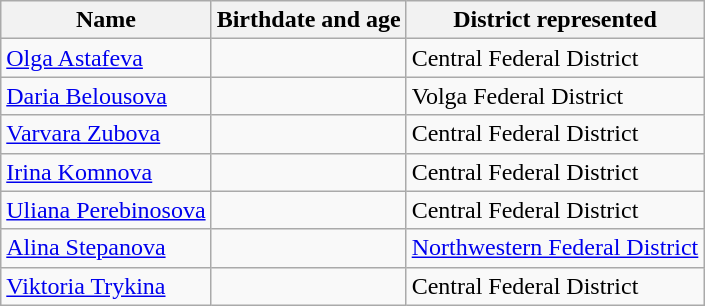<table class="wikitable">
<tr>
<th>Name</th>
<th>Birthdate and age</th>
<th>District represented</th>
</tr>
<tr>
<td><a href='#'>Olga Astafeva</a></td>
<td></td>
<td>Central Federal District</td>
</tr>
<tr>
<td><a href='#'>Daria Belousova</a></td>
<td></td>
<td>Volga Federal District</td>
</tr>
<tr>
<td><a href='#'>Varvara Zubova</a></td>
<td></td>
<td>Central Federal District</td>
</tr>
<tr>
<td><a href='#'>Irina Komnova</a></td>
<td></td>
<td>Central Federal District</td>
</tr>
<tr>
<td><a href='#'>Uliana Perebinosova</a></td>
<td></td>
<td>Central Federal District</td>
</tr>
<tr>
<td><a href='#'>Alina Stepanova</a></td>
<td></td>
<td><a href='#'>Northwestern Federal District</a></td>
</tr>
<tr>
<td><a href='#'>Viktoria Trykina</a></td>
<td></td>
<td>Central Federal District</td>
</tr>
</table>
